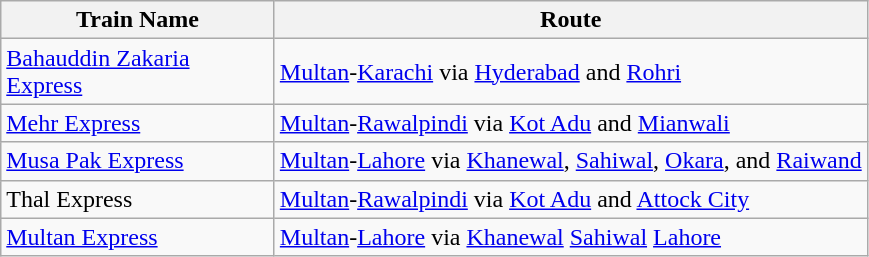<table class="wikitable">
<tr>
<th width="175px">Train Name</th>
<th>Route</th>
</tr>
<tr>
<td><a href='#'>Bahauddin Zakaria Express</a></td>
<td><a href='#'>Multan</a>-<a href='#'>Karachi</a> via <a href='#'>Hyderabad</a> and <a href='#'>Rohri</a></td>
</tr>
<tr>
<td><a href='#'>Mehr Express</a></td>
<td><a href='#'>Multan</a>-<a href='#'>Rawalpindi</a> via <a href='#'>Kot Adu</a> and <a href='#'>Mianwali</a></td>
</tr>
<tr>
<td><a href='#'>Musa Pak Express</a></td>
<td><a href='#'>Multan</a>-<a href='#'>Lahore</a> via <a href='#'>Khanewal</a>, <a href='#'>Sahiwal</a>, <a href='#'>Okara</a>, and <a href='#'>Raiwand</a></td>
</tr>
<tr>
<td>Thal Express</td>
<td><a href='#'>Multan</a>-<a href='#'>Rawalpindi</a> via <a href='#'>Kot Adu</a> and <a href='#'>Attock City</a></td>
</tr>
<tr>
<td><a href='#'>Multan Express</a></td>
<td><a href='#'>Multan</a>-<a href='#'>Lahore</a> via <a href='#'>Khanewal</a> <a href='#'>Sahiwal</a> <a href='#'>Lahore</a></td>
</tr>
</table>
